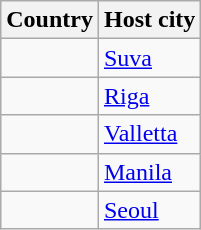<table class=wikitable>
<tr>
<th>Country</th>
<th>Host city</th>
</tr>
<tr>
<td></td>
<td><a href='#'>Suva</a></td>
</tr>
<tr>
<td></td>
<td><a href='#'>Riga</a></td>
</tr>
<tr>
<td></td>
<td><a href='#'>Valletta</a></td>
</tr>
<tr>
<td></td>
<td><a href='#'>Manila</a></td>
</tr>
<tr>
<td></td>
<td><a href='#'>Seoul</a></td>
</tr>
</table>
